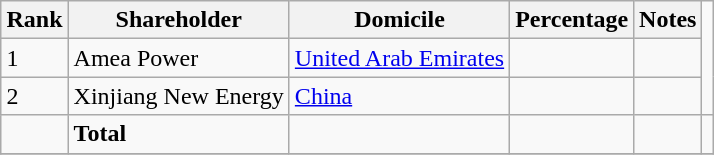<table class="wikitable sortable" style="margin: 0.5em auto">
<tr>
<th>Rank</th>
<th>Shareholder</th>
<th>Domicile</th>
<th>Percentage</th>
<th>Notes</th>
</tr>
<tr>
<td>1</td>
<td>Amea Power</td>
<td><a href='#'>United Arab Emirates</a></td>
<td></td>
<td></td>
</tr>
<tr>
<td>2</td>
<td>Xinjiang New Energy</td>
<td><a href='#'>China</a></td>
<td></td>
<td></td>
</tr>
<tr>
<td></td>
<td><strong>Total</strong></td>
<td></td>
<td></td>
<td></td>
<td></td>
</tr>
<tr>
</tr>
</table>
